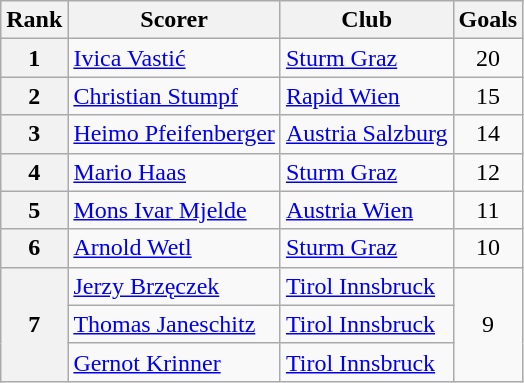<table class="wikitable" style="text-align:center">
<tr>
<th>Rank</th>
<th>Scorer</th>
<th>Club</th>
<th>Goals</th>
</tr>
<tr>
<th>1</th>
<td align="left"> <a href='#'>Ivica Vastić</a></td>
<td align="left"><a href='#'>Sturm Graz</a></td>
<td>20</td>
</tr>
<tr>
<th>2</th>
<td align="left"> <a href='#'>Christian Stumpf</a></td>
<td align="left"><a href='#'>Rapid Wien</a></td>
<td>15</td>
</tr>
<tr>
<th>3</th>
<td align="left"> <a href='#'>Heimo Pfeifenberger</a></td>
<td align="left"><a href='#'>Austria Salzburg</a></td>
<td>14</td>
</tr>
<tr>
<th>4</th>
<td align="left"> <a href='#'>Mario Haas</a></td>
<td align="left"><a href='#'>Sturm Graz</a></td>
<td>12</td>
</tr>
<tr>
<th>5</th>
<td align="left"> <a href='#'>Mons Ivar Mjelde</a></td>
<td align="left"><a href='#'>Austria Wien</a></td>
<td>11</td>
</tr>
<tr>
<th>6</th>
<td align="left"> <a href='#'>Arnold Wetl</a></td>
<td align="left"><a href='#'>Sturm Graz</a></td>
<td>10</td>
</tr>
<tr>
<th rowspan="3">7</th>
<td align="left"> <a href='#'>Jerzy Brzęczek</a></td>
<td align="left"><a href='#'>Tirol Innsbruck</a></td>
<td rowspan="3">9</td>
</tr>
<tr>
<td align="left"> <a href='#'>Thomas Janeschitz</a></td>
<td align="left"><a href='#'>Tirol Innsbruck</a></td>
</tr>
<tr>
<td align="left"> <a href='#'>Gernot Krinner</a></td>
<td align="left"><a href='#'>Tirol Innsbruck</a></td>
</tr>
</table>
